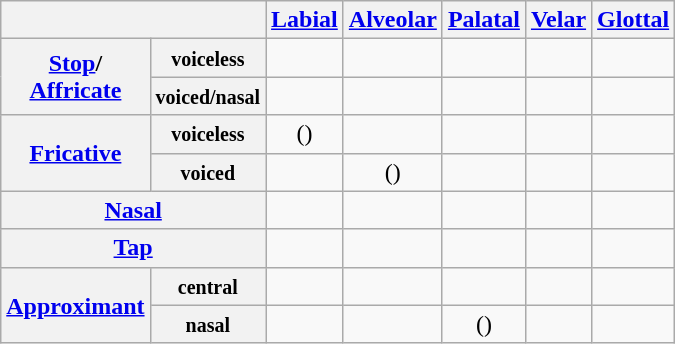<table class="wikitable" style=text-align:center>
<tr>
<th colspan="2"></th>
<th><a href='#'>Labial</a></th>
<th><a href='#'>Alveolar</a></th>
<th><a href='#'>Palatal</a></th>
<th><a href='#'>Velar</a></th>
<th><a href='#'>Glottal</a></th>
</tr>
<tr align="center">
<th rowspan="2"><a href='#'>Stop</a>/<br><a href='#'>Affricate</a></th>
<th><small>voiceless</small></th>
<td></td>
<td></td>
<td></td>
<td></td>
<td></td>
</tr>
<tr align="center">
<th><small>voiced/nasal</small></th>
<td></td>
<td></td>
<td></td>
<td></td>
<td></td>
</tr>
<tr align="center">
<th rowspan="2"><a href='#'>Fricative</a></th>
<th><small>voiceless</small></th>
<td>()</td>
<td></td>
<td></td>
<td></td>
<td></td>
</tr>
<tr align="center">
<th><small>voiced</small></th>
<td></td>
<td>()</td>
<td></td>
<td></td>
<td></td>
</tr>
<tr align="center">
<th colspan="2"><a href='#'>Nasal</a></th>
<td></td>
<td></td>
<td></td>
<td></td>
<td></td>
</tr>
<tr align="center">
<th colspan="2"><a href='#'>Tap</a></th>
<td></td>
<td></td>
<td></td>
<td></td>
<td></td>
</tr>
<tr align="center">
<th rowspan="2"><a href='#'>Approximant</a></th>
<th><small>central</small></th>
<td></td>
<td></td>
<td></td>
<td></td>
<td></td>
</tr>
<tr>
<th><small>nasal</small></th>
<td></td>
<td></td>
<td>()</td>
<td></td>
<td></td>
</tr>
</table>
